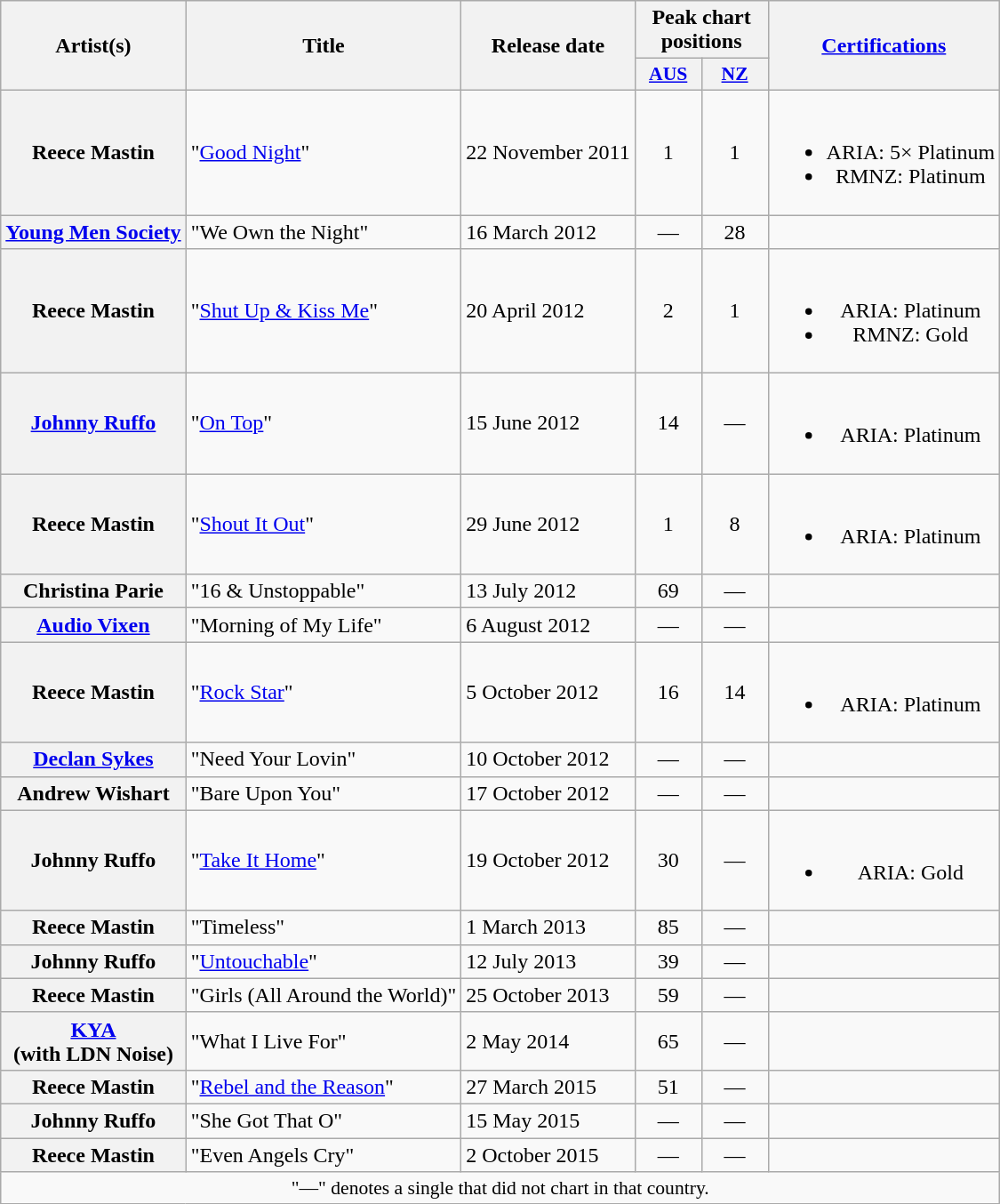<table class="wikitable plainrowheaders" style="text-align:center;">
<tr>
<th scope="col" rowspan="2">Artist(s)</th>
<th scope="col" rowspan="2">Title</th>
<th scope="col" rowspan="2">Release date</th>
<th scope="col" colspan="2">Peak chart positions</th>
<th scope="col" rowspan="2"><a href='#'>Certifications</a></th>
</tr>
<tr>
<th scope="col" style="width:3em;font-size:90%;"><a href='#'>AUS</a><br></th>
<th scope="col" style="width:3em;font-size:90%;"><a href='#'>NZ</a><br></th>
</tr>
<tr>
<th scope="row">Reece Mastin</th>
<td style="text-align:left;">"<a href='#'>Good Night</a>"</td>
<td style="text-align:left;">22 November 2011</td>
<td>1</td>
<td>1</td>
<td><br><ul><li>ARIA: 5× Platinum</li><li>RMNZ: Platinum</li></ul></td>
</tr>
<tr>
<th scope="row"><a href='#'>Young Men Society</a></th>
<td style="text-align:left;">"We Own the Night"</td>
<td style="text-align:left;">16 March 2012</td>
<td>—</td>
<td>28</td>
<td></td>
</tr>
<tr>
<th scope="row">Reece Mastin</th>
<td style="text-align:left;">"<a href='#'>Shut Up & Kiss Me</a>"</td>
<td style="text-align:left;">20 April 2012</td>
<td>2</td>
<td>1</td>
<td><br><ul><li>ARIA: Platinum</li><li>RMNZ: Gold</li></ul></td>
</tr>
<tr>
<th scope="row"><a href='#'>Johnny Ruffo</a></th>
<td style="text-align:left;">"<a href='#'>On Top</a>"</td>
<td style="text-align:left;">15 June 2012</td>
<td>14</td>
<td>—</td>
<td><br><ul><li>ARIA: Platinum</li></ul></td>
</tr>
<tr>
<th scope="row">Reece Mastin</th>
<td style="text-align:left;">"<a href='#'>Shout It Out</a>"</td>
<td style="text-align:left;">29 June 2012</td>
<td>1</td>
<td>8</td>
<td><br><ul><li>ARIA: Platinum</li></ul></td>
</tr>
<tr>
<th scope="row">Christina Parie</th>
<td style="text-align:left;">"16 & Unstoppable"</td>
<td style="text-align:left;">13 July 2012</td>
<td>69</td>
<td>—</td>
<td></td>
</tr>
<tr>
<th scope="row"><a href='#'>Audio Vixen</a></th>
<td style="text-align:left;">"Morning of My Life"</td>
<td style="text-align:left;">6 August 2012</td>
<td>—</td>
<td>—</td>
<td></td>
</tr>
<tr>
<th scope="row">Reece Mastin</th>
<td style="text-align:left;">"<a href='#'>Rock Star</a>"</td>
<td style="text-align:left;">5 October 2012</td>
<td>16</td>
<td>14</td>
<td><br><ul><li>ARIA: Platinum</li></ul></td>
</tr>
<tr>
<th scope="row"><a href='#'>Declan Sykes</a></th>
<td style="text-align:left;">"Need Your Lovin"</td>
<td style="text-align:left;">10 October 2012</td>
<td>—</td>
<td>—</td>
<td></td>
</tr>
<tr>
<th scope="row">Andrew Wishart</th>
<td style="text-align:left;">"Bare Upon You"</td>
<td style="text-align:left;">17 October 2012</td>
<td>—</td>
<td>—</td>
<td></td>
</tr>
<tr>
<th scope="row">Johnny Ruffo</th>
<td style="text-align:left;">"<a href='#'>Take It Home</a>"</td>
<td style="text-align:left;">19 October 2012</td>
<td>30</td>
<td>—</td>
<td><br><ul><li>ARIA: Gold</li></ul></td>
</tr>
<tr>
<th scope="row">Reece Mastin</th>
<td style="text-align:left;">"Timeless"</td>
<td style="text-align:left;">1 March 2013</td>
<td>85</td>
<td>—</td>
<td></td>
</tr>
<tr>
<th scope="row">Johnny Ruffo</th>
<td style="text-align:left;">"<a href='#'>Untouchable</a>"</td>
<td style="text-align:left;">12 July 2013</td>
<td>39</td>
<td>—</td>
<td></td>
</tr>
<tr>
<th scope="row">Reece Mastin</th>
<td style="text-align:left;">"Girls (All Around the World)"</td>
<td style="text-align:left;">25 October 2013</td>
<td>59</td>
<td>—</td>
<td></td>
</tr>
<tr>
<th scope="row"><a href='#'>KYA</a><br><span>(with LDN Noise)</span></th>
<td style="text-align:left;">"What I Live For"</td>
<td style="text-align:left;">2 May 2014</td>
<td>65</td>
<td>—</td>
<td></td>
</tr>
<tr>
<th scope="row">Reece Mastin</th>
<td style="text-align:left;">"<a href='#'>Rebel and the Reason</a>"</td>
<td style="text-align:left;">27 March 2015</td>
<td>51</td>
<td>—</td>
<td></td>
</tr>
<tr>
<th scope="row">Johnny Ruffo</th>
<td style="text-align:left;">"She Got That O"</td>
<td style="text-align:left;">15 May 2015</td>
<td>—</td>
<td>—</td>
<td></td>
</tr>
<tr>
<th scope="row">Reece Mastin</th>
<td style="text-align:left;">"Even Angels Cry"</td>
<td style="text-align:left;">2 October 2015</td>
<td>—</td>
<td>—</td>
<td></td>
</tr>
<tr>
<td colspan="6" style="font-size:90%">"—" denotes a single that did not chart in that country.</td>
</tr>
</table>
